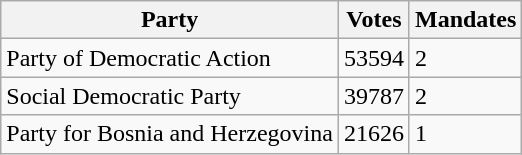<table class="wikitable" style ="text-align: left">
<tr>
<th>Party</th>
<th>Votes</th>
<th>Mandates</th>
</tr>
<tr>
<td>Party of Democratic Action</td>
<td>53594</td>
<td>2</td>
</tr>
<tr>
<td>Social Democratic Party</td>
<td>39787</td>
<td>2</td>
</tr>
<tr>
<td>Party for Bosnia and Herzegovina</td>
<td>21626</td>
<td>1</td>
</tr>
</table>
